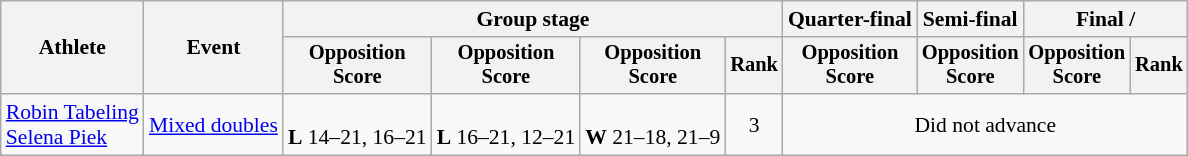<table class="wikitable" style="font-size:90%">
<tr>
<th rowspan="2">Athlete</th>
<th rowspan="2">Event</th>
<th colspan="4">Group stage</th>
<th>Quarter-final</th>
<th>Semi-final</th>
<th colspan="2">Final / </th>
</tr>
<tr style="font-size:95%">
<th>Opposition<br>Score</th>
<th>Opposition<br>Score</th>
<th>Opposition<br>Score</th>
<th>Rank</th>
<th>Opposition<br>Score</th>
<th>Opposition<br>Score</th>
<th>Opposition<br>Score</th>
<th>Rank</th>
</tr>
<tr align="center">
<td align="left"><a href='#'>Robin Tabeling</a><br><a href='#'>Selena Piek</a></td>
<td align="left"><a href='#'>Mixed doubles</a></td>
<td><br><strong>L</strong> 14–21, 16–21</td>
<td><br><strong>L</strong> 16–21, 12–21</td>
<td><br><strong>W</strong> 21–18, 21–9</td>
<td>3</td>
<td colspan=4>Did not advance</td>
</tr>
</table>
